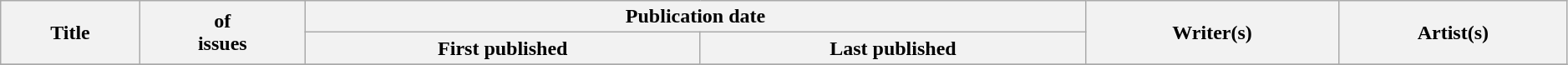<table class="wikitable plainrowheaders" style="text-align: center; width: 99%;">
<tr>
<th scope="col" rowspan="2">Title</th>
<th scope="col" rowspan="2"> of<br>issues</th>
<th scope="col" colspan="2">Publication date</th>
<th scope="col" rowspan="2">Writer(s)</th>
<th scope="col" rowspan="2">Artist(s)</th>
</tr>
<tr>
<th scope="col">First published</th>
<th scope="col">Last published</th>
</tr>
<tr>
</tr>
</table>
